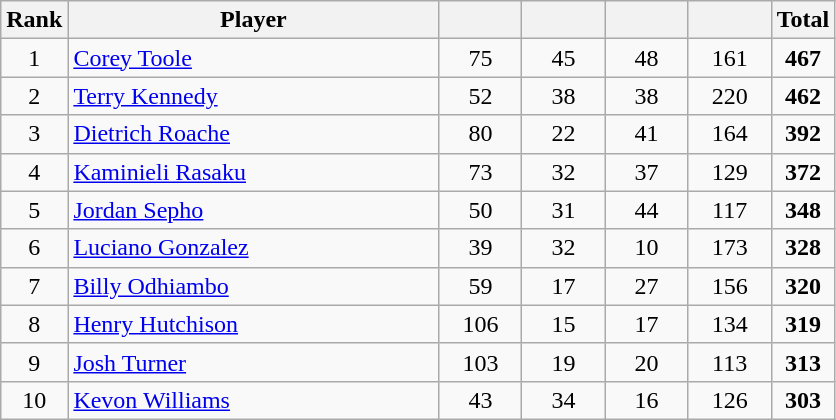<table class="wikitable" style="text-align:center;">
<tr>
<th>Rank</th>
<th style="width:15em;">Player</th>
<th style="width:3em;"></th>
<th style="width:3em;"></th>
<th style="width:3em;"></th>
<th style="width:3em;"></th>
<th>Total</th>
</tr>
<tr>
<td>1</td>
<td align=left> <a href='#'>Corey Toole</a></td>
<td>75</td>
<td>45</td>
<td>48</td>
<td>161</td>
<td><strong>467</strong></td>
</tr>
<tr>
<td>2</td>
<td align=left> <a href='#'>Terry Kennedy</a></td>
<td>52</td>
<td>38</td>
<td>38</td>
<td>220</td>
<td><strong>462</strong></td>
</tr>
<tr>
<td>3</td>
<td align=left> <a href='#'>Dietrich Roache</a></td>
<td>80</td>
<td>22</td>
<td>41</td>
<td>164</td>
<td><strong>392</strong></td>
</tr>
<tr>
<td>4</td>
<td align=left> <a href='#'>Kaminieli Rasaku</a></td>
<td>73</td>
<td>32</td>
<td>37</td>
<td>129</td>
<td><strong>372</strong></td>
</tr>
<tr>
<td>5</td>
<td align=left> <a href='#'>Jordan Sepho</a></td>
<td>50</td>
<td>31</td>
<td>44</td>
<td>117</td>
<td><strong>348</strong></td>
</tr>
<tr>
<td>6</td>
<td align=left> <a href='#'>Luciano Gonzalez</a></td>
<td>39</td>
<td>32</td>
<td>10</td>
<td>173</td>
<td><strong>328</strong></td>
</tr>
<tr>
<td>7</td>
<td align=left> <a href='#'>Billy Odhiambo</a></td>
<td>59</td>
<td>17</td>
<td>27</td>
<td>156</td>
<td><strong>320</strong></td>
</tr>
<tr>
<td>8</td>
<td align=left> <a href='#'>Henry Hutchison</a></td>
<td>106</td>
<td>15</td>
<td>17</td>
<td>134</td>
<td><strong>319</strong></td>
</tr>
<tr>
<td>9</td>
<td align=left> <a href='#'>Josh Turner</a></td>
<td>103</td>
<td>19</td>
<td>20</td>
<td>113</td>
<td><strong>313</strong></td>
</tr>
<tr>
<td>10</td>
<td align=left> <a href='#'>Kevon Williams </a></td>
<td>43</td>
<td>34</td>
<td>16</td>
<td>126</td>
<td><strong>303</strong></td>
</tr>
</table>
